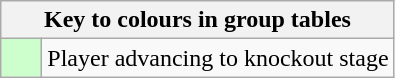<table class="wikitable" style="text-align: center;">
<tr>
<th colspan=2>Key to colours in group tables</th>
</tr>
<tr>
<td style="background:#cfc; width:20px;"></td>
<td align=left>Player advancing to knockout stage</td>
</tr>
</table>
